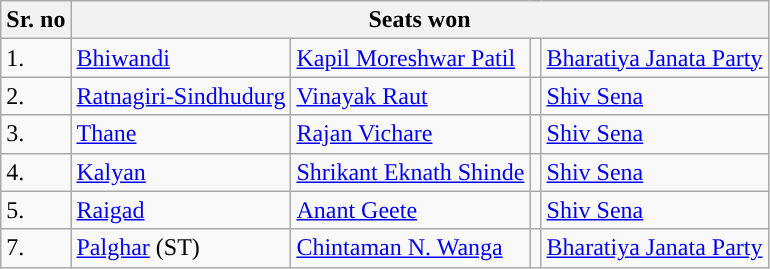<table class="wikitable">
<tr>
<th>Sr. no</th>
<th colspan="4">Seats won</th>
</tr>
<tr>
<td>1.</td>
<td><a href='#'>Bhiwandi</a></td>
<td><a href='#'>Kapil Moreshwar Patil</a></td>
<td style="background-color:"></td>
<td><a href='#'>Bharatiya Janata Party</a></td>
</tr>
<tr>
<td>2.</td>
<td><a href='#'>Ratnagiri-Sindhudurg</a></td>
<td><a href='#'>Vinayak Raut</a></td>
<td style="background-color: "></td>
<td><a href='#'>Shiv Sena</a></td>
</tr>
<tr>
<td>3.</td>
<td><a href='#'>Thane</a></td>
<td><a href='#'>Rajan Vichare</a></td>
<td style="background-color: "></td>
<td><a href='#'>Shiv Sena</a></td>
</tr>
<tr>
<td>4.</td>
<td><a href='#'>Kalyan</a></td>
<td><a href='#'>Shrikant Eknath Shinde</a></td>
<td style="background-color: "></td>
<td><a href='#'>Shiv Sena</a></td>
</tr>
<tr>
<td>5.</td>
<td><a href='#'>Raigad</a></td>
<td><a href='#'>Anant Geete</a></td>
<td style="background-color: "></td>
<td><a href='#'>Shiv Sena</a></td>
</tr>
<tr>
<td>7.</td>
<td><a href='#'>Palghar</a> (ST)</td>
<td><a href='#'>Chintaman N. Wanga</a></td>
<td style="background-color:"></td>
<td><a href='#'>Bharatiya Janata Party</a></td>
</tr>
</table>
